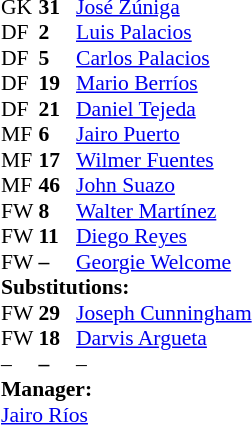<table style = "font-size: 90%" cellspacing = "0" cellpadding = "0">
<tr>
<td colspan = 4></td>
</tr>
<tr>
<th style="width:25px;"></th>
<th style="width:25px;"></th>
</tr>
<tr>
<td>GK</td>
<td><strong>31</strong></td>
<td> <a href='#'>José Zúniga</a></td>
</tr>
<tr>
<td>DF</td>
<td><strong>2</strong></td>
<td> <a href='#'>Luis Palacios</a></td>
<td></td>
<td></td>
</tr>
<tr>
<td>DF</td>
<td><strong>5</strong></td>
<td> <a href='#'>Carlos Palacios</a></td>
</tr>
<tr>
<td>DF</td>
<td><strong>19</strong></td>
<td> <a href='#'>Mario Berríos</a></td>
</tr>
<tr>
<td>DF</td>
<td><strong>21</strong></td>
<td> <a href='#'>Daniel Tejeda</a></td>
</tr>
<tr>
<td>MF</td>
<td><strong>6</strong></td>
<td> <a href='#'>Jairo Puerto</a></td>
<td></td>
<td></td>
</tr>
<tr>
<td>MF</td>
<td><strong>17</strong></td>
<td> <a href='#'>Wilmer Fuentes</a></td>
</tr>
<tr>
<td>MF</td>
<td><strong>46</strong></td>
<td> <a href='#'>John Suazo</a></td>
</tr>
<tr>
<td>FW</td>
<td><strong>8</strong></td>
<td> <a href='#'>Walter Martínez</a></td>
</tr>
<tr>
<td>FW</td>
<td><strong>11</strong></td>
<td> <a href='#'>Diego Reyes</a></td>
<td></td>
<td></td>
</tr>
<tr>
<td>FW</td>
<td><strong>–</strong></td>
<td> <a href='#'>Georgie Welcome</a></td>
<td></td>
<td></td>
</tr>
<tr>
<td colspan = 3><strong>Substitutions:</strong></td>
</tr>
<tr>
<td>FW</td>
<td><strong>29</strong></td>
<td> <a href='#'>Joseph Cunningham</a></td>
<td></td>
<td></td>
<td></td>
<td></td>
</tr>
<tr>
<td>FW</td>
<td><strong>18</strong></td>
<td> <a href='#'>Darvis Argueta</a></td>
<td></td>
<td></td>
</tr>
<tr>
<td>–</td>
<td><strong>–</strong></td>
<td> –</td>
</tr>
<tr>
<td colspan = 3><strong>Manager:</strong></td>
</tr>
<tr>
<td colspan = 3> <a href='#'>Jairo Ríos</a></td>
</tr>
</table>
